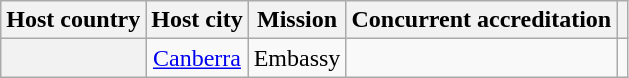<table class="wikitable plainrowheaders" style="text-align:center;">
<tr>
<th scope="col">Host country</th>
<th scope="col">Host city</th>
<th scope="col">Mission</th>
<th scope="col">Concurrent accreditation</th>
<th scope="col"></th>
</tr>
<tr>
<th scope="row"></th>
<td><a href='#'>Canberra</a></td>
<td>Embassy</td>
<td></td>
<td></td>
</tr>
</table>
